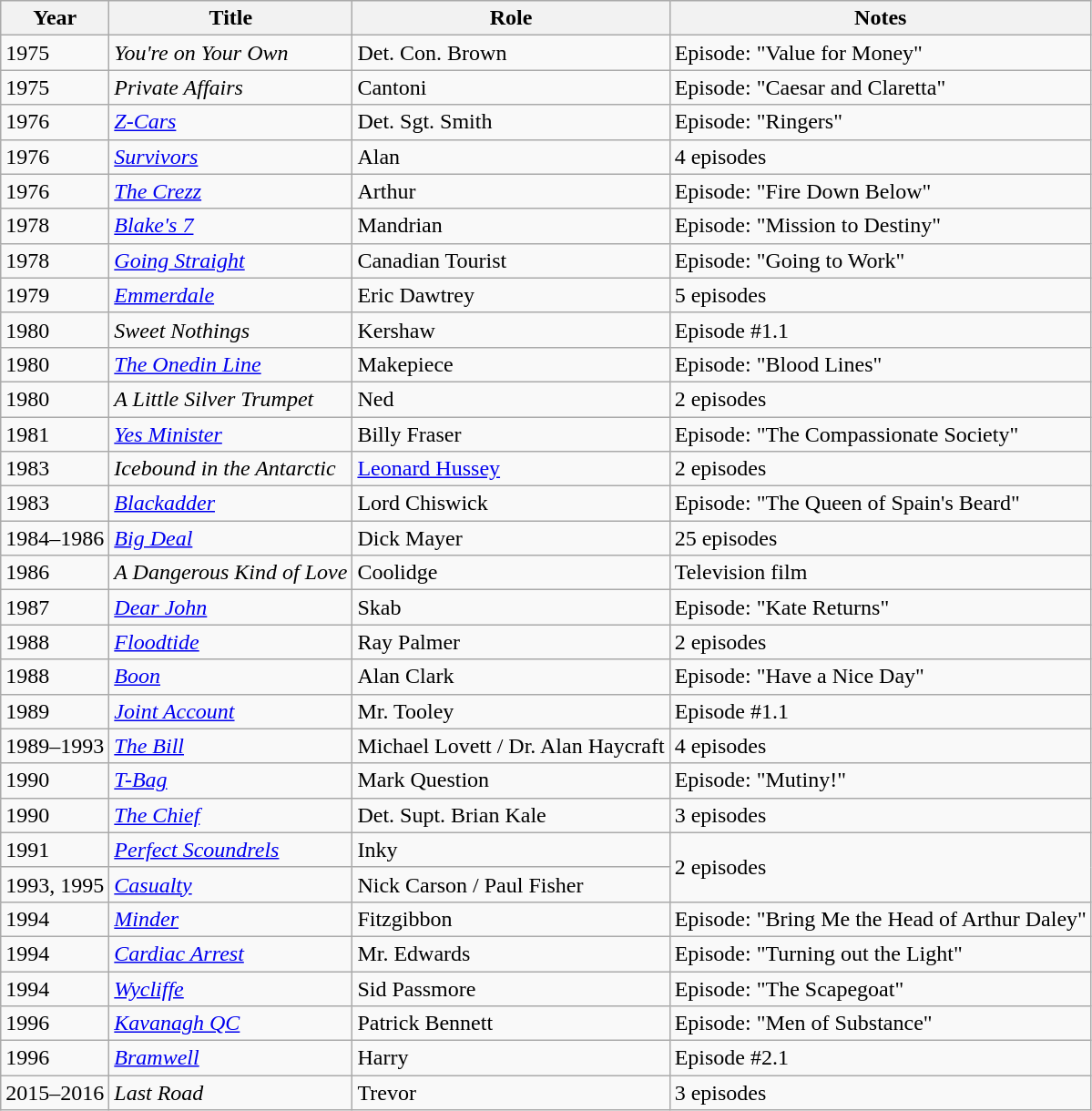<table class="wikitable sortable">
<tr>
<th>Year</th>
<th>Title</th>
<th>Role</th>
<th>Notes</th>
</tr>
<tr>
<td>1975</td>
<td><em>You're on Your Own</em></td>
<td>Det. Con. Brown</td>
<td>Episode: "Value for Money"</td>
</tr>
<tr>
<td>1975</td>
<td><em>Private Affairs</em></td>
<td>Cantoni</td>
<td>Episode: "Caesar and Claretta"</td>
</tr>
<tr>
<td>1976</td>
<td><em><a href='#'>Z-Cars</a></em></td>
<td>Det. Sgt. Smith</td>
<td>Episode: "Ringers"</td>
</tr>
<tr>
<td>1976</td>
<td><a href='#'><em>Survivors</em></a></td>
<td>Alan</td>
<td>4 episodes</td>
</tr>
<tr>
<td>1976</td>
<td><em><a href='#'>The Crezz</a></em></td>
<td>Arthur</td>
<td>Episode: "Fire Down Below"</td>
</tr>
<tr>
<td>1978</td>
<td><em><a href='#'>Blake's 7</a></em></td>
<td>Mandrian</td>
<td>Episode: "Mission to Destiny"</td>
</tr>
<tr>
<td>1978</td>
<td><a href='#'><em>Going Straight</em></a></td>
<td>Canadian Tourist</td>
<td>Episode: "Going to Work"</td>
</tr>
<tr>
<td>1979</td>
<td><em><a href='#'>Emmerdale</a></em></td>
<td>Eric Dawtrey</td>
<td>5 episodes</td>
</tr>
<tr>
<td>1980</td>
<td><em>Sweet Nothings</em></td>
<td>Kershaw</td>
<td>Episode #1.1</td>
</tr>
<tr>
<td>1980</td>
<td><em><a href='#'>The Onedin Line</a></em></td>
<td>Makepiece</td>
<td>Episode: "Blood Lines"</td>
</tr>
<tr>
<td>1980</td>
<td><em>A Little Silver Trumpet</em></td>
<td>Ned</td>
<td>2 episodes</td>
</tr>
<tr>
<td>1981</td>
<td><em><a href='#'>Yes Minister</a></em></td>
<td>Billy Fraser</td>
<td>Episode: "The Compassionate Society"</td>
</tr>
<tr>
<td>1983</td>
<td><em>Icebound in the Antarctic</em></td>
<td><a href='#'>Leonard Hussey</a></td>
<td>2 episodes</td>
</tr>
<tr>
<td>1983</td>
<td><em><a href='#'>Blackadder</a></em></td>
<td>Lord Chiswick</td>
<td>Episode: "The Queen of Spain's Beard"</td>
</tr>
<tr>
<td>1984–1986</td>
<td><a href='#'><em>Big Deal</em></a></td>
<td>Dick Mayer</td>
<td>25 episodes</td>
</tr>
<tr>
<td>1986</td>
<td><em>A Dangerous Kind of Love</em></td>
<td>Coolidge</td>
<td>Television film</td>
</tr>
<tr>
<td>1987</td>
<td><a href='#'><em>Dear John</em></a></td>
<td>Skab</td>
<td>Episode: "Kate Returns"</td>
</tr>
<tr>
<td>1988</td>
<td><a href='#'><em>Floodtide</em></a></td>
<td>Ray Palmer</td>
<td>2 episodes</td>
</tr>
<tr>
<td>1988</td>
<td><a href='#'><em>Boon</em></a></td>
<td>Alan Clark</td>
<td>Episode: "Have a Nice Day"</td>
</tr>
<tr>
<td>1989</td>
<td><a href='#'><em>Joint Account</em></a></td>
<td>Mr. Tooley</td>
<td>Episode #1.1</td>
</tr>
<tr>
<td>1989–1993</td>
<td><em><a href='#'>The Bill</a></em></td>
<td>Michael Lovett / Dr. Alan Haycraft</td>
<td>4 episodes</td>
</tr>
<tr>
<td>1990</td>
<td><em><a href='#'>T-Bag</a></em></td>
<td>Mark Question</td>
<td>Episode: "Mutiny!"</td>
</tr>
<tr>
<td>1990</td>
<td><a href='#'><em>The Chief</em></a></td>
<td>Det. Supt. Brian Kale</td>
<td>3 episodes</td>
</tr>
<tr>
<td>1991</td>
<td><em><a href='#'>Perfect Scoundrels</a></em></td>
<td>Inky</td>
<td rowspan="2">2 episodes</td>
</tr>
<tr>
<td>1993, 1995</td>
<td><a href='#'><em>Casualty</em></a></td>
<td>Nick Carson / Paul Fisher</td>
</tr>
<tr>
<td>1994</td>
<td><a href='#'><em>Minder</em></a></td>
<td>Fitzgibbon</td>
<td>Episode: "Bring Me the Head of Arthur Daley"</td>
</tr>
<tr>
<td>1994</td>
<td><a href='#'><em>Cardiac Arrest</em></a></td>
<td>Mr. Edwards</td>
<td>Episode: "Turning out the Light"</td>
</tr>
<tr>
<td>1994</td>
<td><a href='#'><em>Wycliffe</em></a></td>
<td>Sid Passmore</td>
<td>Episode: "The Scapegoat"</td>
</tr>
<tr>
<td>1996</td>
<td><em><a href='#'>Kavanagh QC</a></em></td>
<td>Patrick Bennett</td>
<td>Episode: "Men of Substance"</td>
</tr>
<tr>
<td>1996</td>
<td><a href='#'><em>Bramwell</em></a></td>
<td>Harry</td>
<td>Episode #2.1</td>
</tr>
<tr>
<td>2015–2016</td>
<td><em>Last Road</em></td>
<td>Trevor</td>
<td>3 episodes</td>
</tr>
</table>
